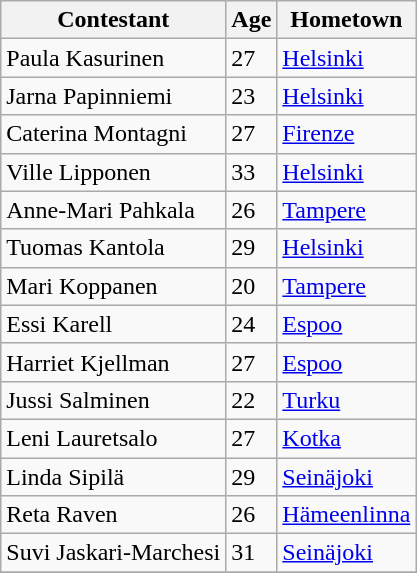<table class="wikitable">
<tr>
<th>Contestant</th>
<th>Age</th>
<th>Hometown</th>
</tr>
<tr>
<td>Paula Kasurinen</td>
<td>27</td>
<td><a href='#'>Helsinki</a></td>
</tr>
<tr>
<td>Jarna Papinniemi</td>
<td>23</td>
<td><a href='#'>Helsinki</a></td>
</tr>
<tr>
<td>Caterina Montagni</td>
<td>27</td>
<td><a href='#'>Firenze</a></td>
</tr>
<tr>
<td>Ville Lipponen</td>
<td>33</td>
<td><a href='#'>Helsinki</a></td>
</tr>
<tr>
<td>Anne-Mari Pahkala</td>
<td>26</td>
<td><a href='#'>Tampere</a></td>
</tr>
<tr>
<td>Tuomas Kantola</td>
<td>29</td>
<td><a href='#'>Helsinki</a></td>
</tr>
<tr>
<td>Mari Koppanen</td>
<td>20</td>
<td><a href='#'>Tampere</a></td>
</tr>
<tr>
<td>Essi Karell</td>
<td>24</td>
<td><a href='#'>Espoo</a></td>
</tr>
<tr>
<td>Harriet Kjellman</td>
<td>27</td>
<td><a href='#'>Espoo</a></td>
</tr>
<tr>
<td>Jussi Salminen</td>
<td>22</td>
<td><a href='#'>Turku</a></td>
</tr>
<tr>
<td>Leni Lauretsalo</td>
<td>27</td>
<td><a href='#'>Kotka</a></td>
</tr>
<tr>
<td>Linda Sipilä</td>
<td>29</td>
<td><a href='#'>Seinäjoki</a></td>
</tr>
<tr>
<td>Reta Raven</td>
<td>26</td>
<td><a href='#'>Hämeenlinna</a></td>
</tr>
<tr>
<td>Suvi Jaskari-Marchesi</td>
<td>31</td>
<td><a href='#'>Seinäjoki</a></td>
</tr>
<tr>
</tr>
</table>
